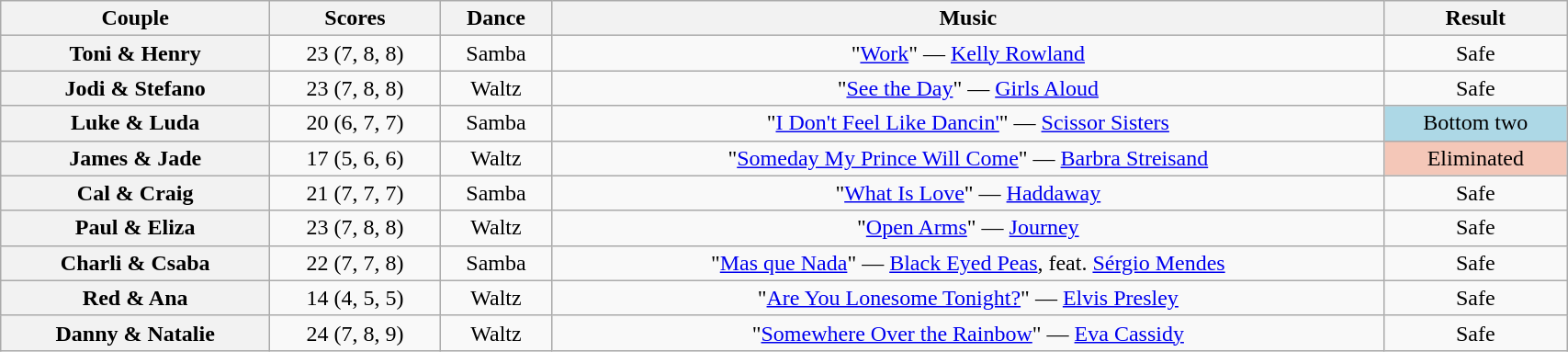<table class="wikitable sortable" style="text-align:center; width: 90%">
<tr>
<th scope="col">Couple</th>
<th scope="col">Scores</th>
<th scope="col">Dance</th>
<th scope="col" class="unsortable">Music</th>
<th scope="col" class="unsortable">Result</th>
</tr>
<tr>
<th scope="row">Toni & Henry</th>
<td>23 (7, 8, 8)</td>
<td>Samba</td>
<td>"<a href='#'>Work</a>" — <a href='#'>Kelly Rowland</a></td>
<td>Safe</td>
</tr>
<tr>
<th scope="row">Jodi & Stefano</th>
<td>23 (7, 8, 8)</td>
<td>Waltz</td>
<td>"<a href='#'>See the Day</a>" — <a href='#'>Girls Aloud</a></td>
<td>Safe</td>
</tr>
<tr>
<th scope="row">Luke & Luda</th>
<td>20 (6, 7, 7)</td>
<td>Samba</td>
<td>"<a href='#'>I Don't Feel Like Dancin'</a>" — <a href='#'>Scissor Sisters</a></td>
<td bgcolor="lightblue">Bottom two</td>
</tr>
<tr>
<th scope="row">James & Jade</th>
<td>17 (5, 6, 6)</td>
<td>Waltz</td>
<td>"<a href='#'>Someday My Prince Will Come</a>" — <a href='#'>Barbra Streisand</a></td>
<td bgcolor="f4c7b8">Eliminated</td>
</tr>
<tr>
<th scope="row">Cal & Craig</th>
<td>21 (7, 7, 7)</td>
<td>Samba</td>
<td>"<a href='#'>What Is Love</a>" — <a href='#'>Haddaway</a></td>
<td>Safe</td>
</tr>
<tr>
<th scope="row">Paul & Eliza</th>
<td>23 (7, 8, 8)</td>
<td>Waltz</td>
<td>"<a href='#'>Open Arms</a>" — <a href='#'>Journey</a></td>
<td>Safe</td>
</tr>
<tr>
<th scope="row">Charli & Csaba</th>
<td>22 (7, 7, 8)</td>
<td>Samba</td>
<td>"<a href='#'>Mas que Nada</a>" — <a href='#'>Black Eyed Peas</a>, feat. <a href='#'>Sérgio Mendes</a></td>
<td>Safe</td>
</tr>
<tr>
<th scope="row">Red & Ana</th>
<td>14 (4, 5, 5)</td>
<td>Waltz</td>
<td>"<a href='#'>Are You Lonesome Tonight?</a>" — <a href='#'>Elvis Presley</a></td>
<td>Safe</td>
</tr>
<tr>
<th scope="row">Danny & Natalie</th>
<td>24 (7, 8, 9)</td>
<td>Waltz</td>
<td>"<a href='#'>Somewhere Over the Rainbow</a>" — <a href='#'>Eva Cassidy</a></td>
<td>Safe</td>
</tr>
</table>
